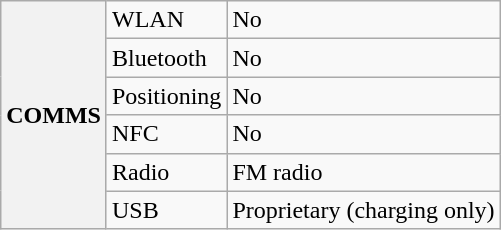<table class="wikitable">
<tr>
<th rowspan="9">COMMS</th>
<td>WLAN</td>
<td>No</td>
</tr>
<tr>
<td>Bluetooth</td>
<td>No</td>
</tr>
<tr>
<td>Positioning</td>
<td>No</td>
</tr>
<tr>
<td>NFC</td>
<td>No</td>
</tr>
<tr>
<td>Radio</td>
<td>FM radio</td>
</tr>
<tr>
<td>USB</td>
<td>Proprietary (charging only)</td>
</tr>
</table>
